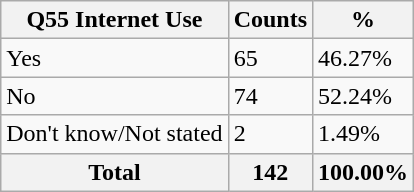<table class="wikitable sortable">
<tr>
<th>Q55 Internet Use</th>
<th>Counts</th>
<th>%</th>
</tr>
<tr>
<td>Yes</td>
<td>65</td>
<td>46.27%</td>
</tr>
<tr>
<td>No</td>
<td>74</td>
<td>52.24%</td>
</tr>
<tr>
<td>Don't know/Not stated</td>
<td>2</td>
<td>1.49%</td>
</tr>
<tr>
<th>Total</th>
<th>142</th>
<th>100.00%</th>
</tr>
</table>
